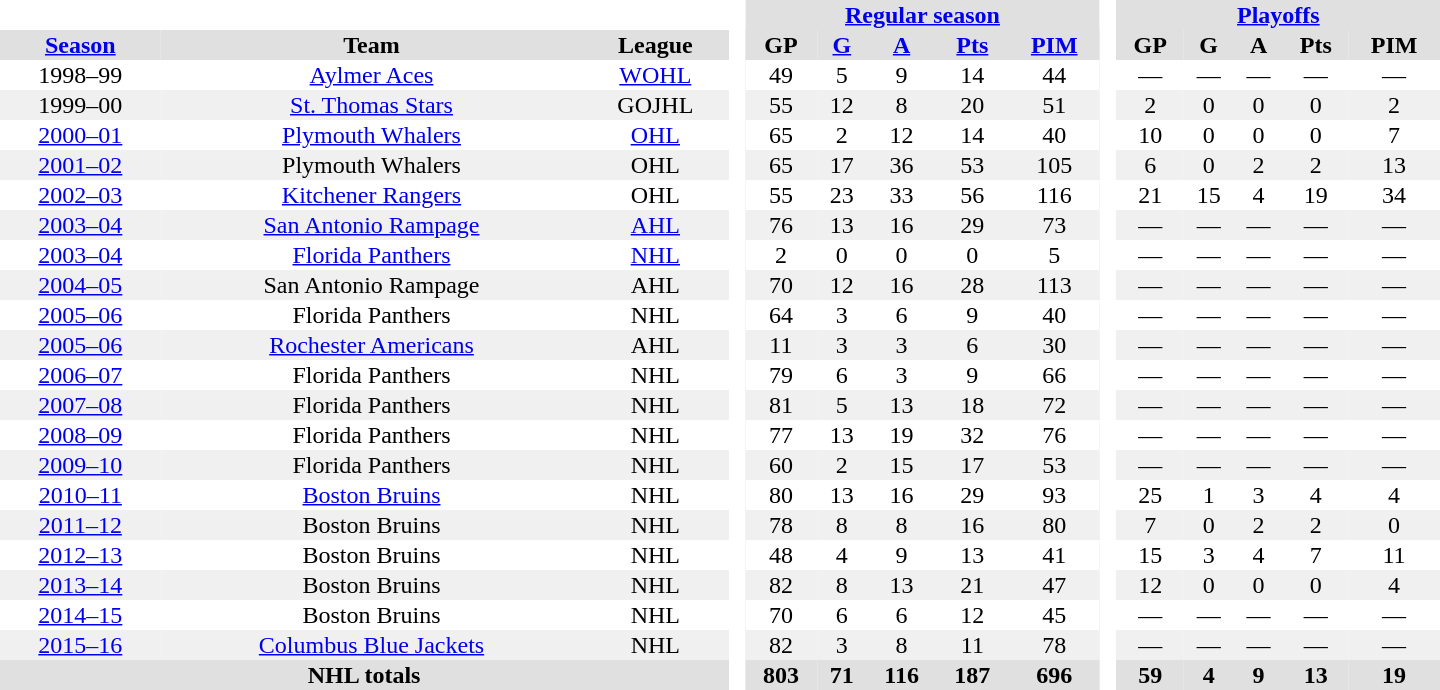<table border="0" cellpadding="1" cellspacing="0" style="text-align:center; width:60em;">
<tr style="background:#e0e0e0;">
<th colspan="3"  bgcolor="#ffffff"> </th>
<th rowspan="99" bgcolor="#ffffff"> </th>
<th colspan="5"><a href='#'>Regular season</a></th>
<th rowspan="99" bgcolor="#ffffff"> </th>
<th colspan="5"><a href='#'>Playoffs</a></th>
</tr>
<tr style="background:#e0e0e0;">
<th><a href='#'>Season</a></th>
<th>Team</th>
<th>League</th>
<th>GP</th>
<th><a href='#'>G</a></th>
<th><a href='#'>A</a></th>
<th><a href='#'>Pts</a></th>
<th><a href='#'>PIM</a></th>
<th>GP</th>
<th>G</th>
<th>A</th>
<th>Pts</th>
<th>PIM</th>
</tr>
<tr>
<td>1998–99</td>
<td><a href='#'>Aylmer Aces</a></td>
<td><a href='#'>WOHL</a></td>
<td>49</td>
<td>5</td>
<td>9</td>
<td>14</td>
<td>44</td>
<td>—</td>
<td>—</td>
<td>—</td>
<td>—</td>
<td>—</td>
</tr>
<tr style="background:#f0f0f0;">
<td>1999–00</td>
<td><a href='#'>St. Thomas Stars</a></td>
<td>GOJHL</td>
<td>55</td>
<td>12</td>
<td>8</td>
<td>20</td>
<td>51</td>
<td>2</td>
<td>0</td>
<td>0</td>
<td>0</td>
<td>2</td>
</tr>
<tr>
<td><a href='#'>2000–01</a></td>
<td><a href='#'>Plymouth Whalers</a></td>
<td><a href='#'>OHL</a></td>
<td>65</td>
<td>2</td>
<td>12</td>
<td>14</td>
<td>40</td>
<td>10</td>
<td>0</td>
<td>0</td>
<td>0</td>
<td>7</td>
</tr>
<tr style="background:#f0f0f0;">
<td><a href='#'>2001–02</a></td>
<td>Plymouth Whalers</td>
<td>OHL</td>
<td>65</td>
<td>17</td>
<td>36</td>
<td>53</td>
<td>105</td>
<td>6</td>
<td>0</td>
<td>2</td>
<td>2</td>
<td>13</td>
</tr>
<tr>
<td><a href='#'>2002–03</a></td>
<td><a href='#'>Kitchener Rangers</a></td>
<td>OHL</td>
<td>55</td>
<td>23</td>
<td>33</td>
<td>56</td>
<td>116</td>
<td>21</td>
<td>15</td>
<td>4</td>
<td>19</td>
<td>34</td>
</tr>
<tr style="background:#f0f0f0;">
<td><a href='#'>2003–04</a></td>
<td><a href='#'>San Antonio Rampage</a></td>
<td><a href='#'>AHL</a></td>
<td>76</td>
<td>13</td>
<td>16</td>
<td>29</td>
<td>73</td>
<td>—</td>
<td>—</td>
<td>—</td>
<td>—</td>
<td>—</td>
</tr>
<tr>
<td><a href='#'>2003–04</a></td>
<td><a href='#'>Florida Panthers</a></td>
<td><a href='#'>NHL</a></td>
<td>2</td>
<td>0</td>
<td>0</td>
<td>0</td>
<td>5</td>
<td>—</td>
<td>—</td>
<td>—</td>
<td>—</td>
<td>—</td>
</tr>
<tr style="background:#f0f0f0;">
<td><a href='#'>2004–05</a></td>
<td>San Antonio Rampage</td>
<td>AHL</td>
<td>70</td>
<td>12</td>
<td>16</td>
<td>28</td>
<td>113</td>
<td>—</td>
<td>—</td>
<td>—</td>
<td>—</td>
<td>—</td>
</tr>
<tr>
<td><a href='#'>2005–06</a></td>
<td>Florida Panthers</td>
<td>NHL</td>
<td>64</td>
<td>3</td>
<td>6</td>
<td>9</td>
<td>40</td>
<td>—</td>
<td>—</td>
<td>—</td>
<td>—</td>
<td>—</td>
</tr>
<tr style="background:#f0f0f0;">
<td><a href='#'>2005–06</a></td>
<td><a href='#'>Rochester Americans</a></td>
<td>AHL</td>
<td>11</td>
<td>3</td>
<td>3</td>
<td>6</td>
<td>30</td>
<td>—</td>
<td>—</td>
<td>—</td>
<td>—</td>
<td>—</td>
</tr>
<tr>
<td><a href='#'>2006–07</a></td>
<td>Florida Panthers</td>
<td>NHL</td>
<td>79</td>
<td>6</td>
<td>3</td>
<td>9</td>
<td>66</td>
<td>—</td>
<td>—</td>
<td>—</td>
<td>—</td>
<td>—</td>
</tr>
<tr style="background:#f0f0f0;">
<td><a href='#'>2007–08</a></td>
<td>Florida Panthers</td>
<td>NHL</td>
<td>81</td>
<td>5</td>
<td>13</td>
<td>18</td>
<td>72</td>
<td>—</td>
<td>—</td>
<td>—</td>
<td>—</td>
<td>—</td>
</tr>
<tr>
<td><a href='#'>2008–09</a></td>
<td>Florida Panthers</td>
<td>NHL</td>
<td>77</td>
<td>13</td>
<td>19</td>
<td>32</td>
<td>76</td>
<td>—</td>
<td>—</td>
<td>—</td>
<td>—</td>
<td>—</td>
</tr>
<tr style="background:#f0f0f0;">
<td><a href='#'>2009–10</a></td>
<td>Florida Panthers</td>
<td>NHL</td>
<td>60</td>
<td>2</td>
<td>15</td>
<td>17</td>
<td>53</td>
<td>—</td>
<td>—</td>
<td>—</td>
<td>—</td>
<td>—</td>
</tr>
<tr>
<td><a href='#'>2010–11</a></td>
<td><a href='#'>Boston Bruins</a></td>
<td>NHL</td>
<td>80</td>
<td>13</td>
<td>16</td>
<td>29</td>
<td>93</td>
<td>25</td>
<td>1</td>
<td>3</td>
<td>4</td>
<td>4</td>
</tr>
<tr style="background:#f0f0f0;">
<td><a href='#'>2011–12</a></td>
<td>Boston Bruins</td>
<td>NHL</td>
<td>78</td>
<td>8</td>
<td>8</td>
<td>16</td>
<td>80</td>
<td>7</td>
<td>0</td>
<td>2</td>
<td>2</td>
<td>0</td>
</tr>
<tr>
<td><a href='#'>2012–13</a></td>
<td>Boston Bruins</td>
<td>NHL</td>
<td>48</td>
<td>4</td>
<td>9</td>
<td>13</td>
<td>41</td>
<td>15</td>
<td>3</td>
<td>4</td>
<td>7</td>
<td>11</td>
</tr>
<tr style="background:#f0f0f0;">
<td><a href='#'>2013–14</a></td>
<td>Boston Bruins</td>
<td>NHL</td>
<td>82</td>
<td>8</td>
<td>13</td>
<td>21</td>
<td>47</td>
<td>12</td>
<td>0</td>
<td>0</td>
<td>0</td>
<td>4</td>
</tr>
<tr>
<td><a href='#'>2014–15</a></td>
<td>Boston Bruins</td>
<td>NHL</td>
<td>70</td>
<td>6</td>
<td>6</td>
<td>12</td>
<td>45</td>
<td>—</td>
<td>—</td>
<td>—</td>
<td>—</td>
<td>—</td>
</tr>
<tr style="background:#f0f0f0;">
<td><a href='#'>2015–16</a></td>
<td><a href='#'>Columbus Blue Jackets</a></td>
<td>NHL</td>
<td>82</td>
<td>3</td>
<td>8</td>
<td>11</td>
<td>78</td>
<td>—</td>
<td>—</td>
<td>—</td>
<td>—</td>
<td>—</td>
</tr>
<tr style="background:#e0e0e0;">
<th colspan="3">NHL totals</th>
<th>803</th>
<th>71</th>
<th>116</th>
<th>187</th>
<th>696</th>
<th>59</th>
<th>4</th>
<th>9</th>
<th>13</th>
<th>19</th>
</tr>
</table>
